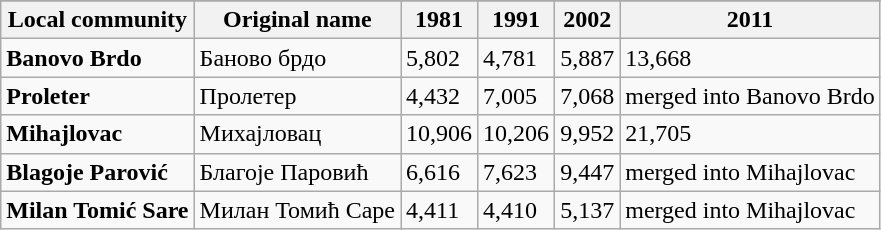<table class="wikitable sortable">
<tr style="background-color:#DDDDDD;text-align:center;">
</tr>
<tr>
<th>Local community</th>
<th>Original name</th>
<th>1981</th>
<th>1991</th>
<th>2002</th>
<th>2011</th>
</tr>
<tr>
<td><strong>Banovo Brdo</strong></td>
<td>Баново брдо</td>
<td>5,802</td>
<td>4,781</td>
<td>5,887</td>
<td>13,668</td>
</tr>
<tr>
<td><strong>Proleter</strong></td>
<td>Пролетер</td>
<td>4,432</td>
<td>7,005</td>
<td>7,068</td>
<td>merged into Banovo Brdo</td>
</tr>
<tr>
<td><strong>Mihajlovac</strong></td>
<td>Михајловац</td>
<td>10,906</td>
<td>10,206</td>
<td>9,952</td>
<td>21,705</td>
</tr>
<tr>
<td><strong>Blagoje Parović</strong></td>
<td>Благоје Паровић</td>
<td>6,616</td>
<td>7,623</td>
<td>9,447</td>
<td>merged into Mihajlovac</td>
</tr>
<tr>
<td><strong>Milan Tomić Sare</strong></td>
<td>Милан Томић Саре</td>
<td>4,411</td>
<td>4,410</td>
<td>5,137</td>
<td>merged into Mihajlovac</td>
</tr>
</table>
